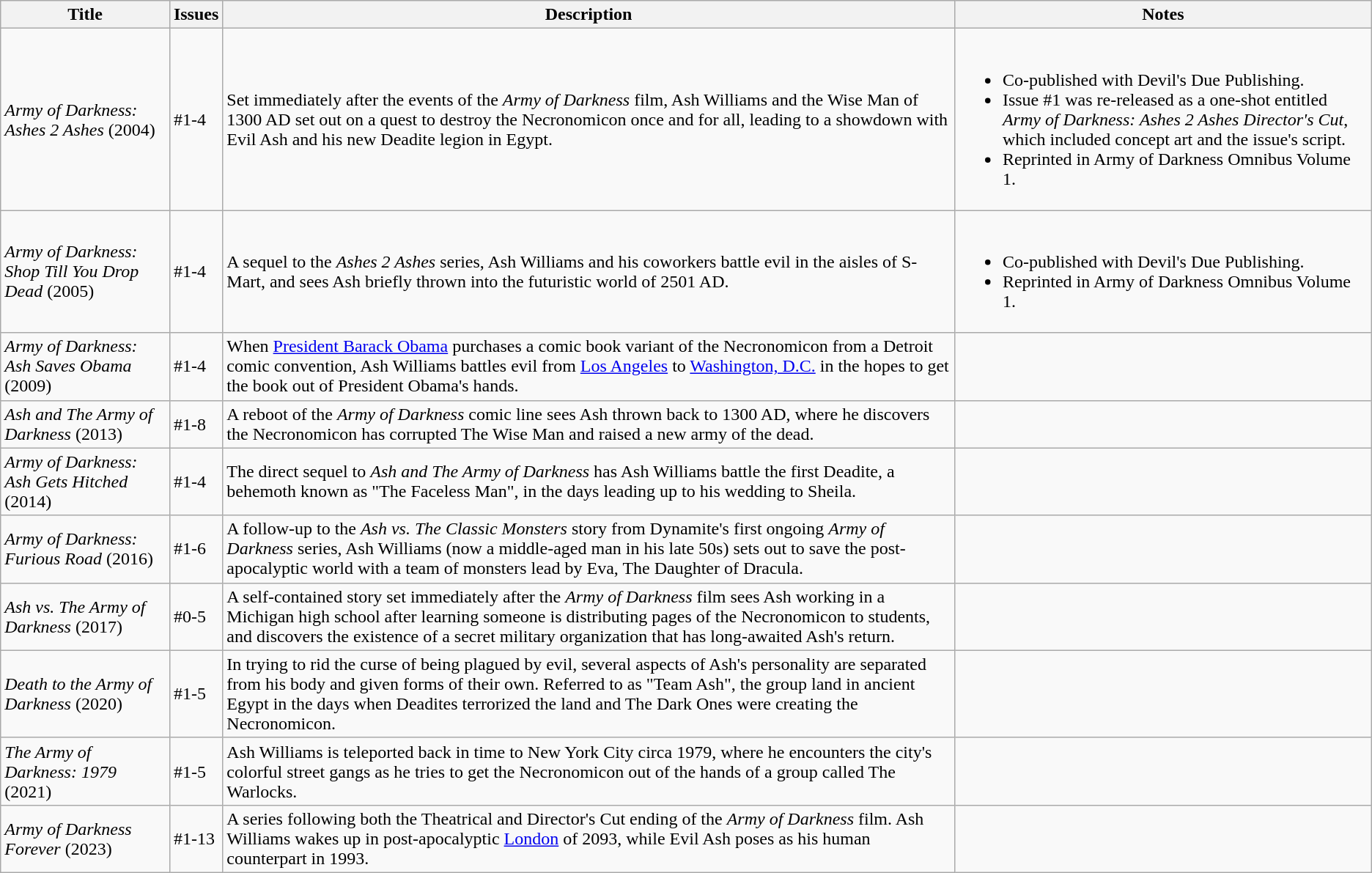<table class="wikitable">
<tr>
<th>Title</th>
<th>Issues</th>
<th>Description</th>
<th>Notes</th>
</tr>
<tr>
<td><em>Army of Darkness: Ashes 2 Ashes</em> (2004)</td>
<td>#1-4</td>
<td>Set immediately after the events of the <em>Army of Darkness</em> film, Ash Williams and the Wise Man of 1300 AD set out on a quest to destroy the Necronomicon once and for all, leading to a showdown with Evil Ash and his new Deadite legion in Egypt.</td>
<td><br><ul><li>Co-published with Devil's Due Publishing.</li><li>Issue #1 was re-released as a one-shot entitled <em>Army of Darkness: Ashes 2 Ashes Director's Cut</em>, which included concept art and the issue's script.</li><li>Reprinted in Army of Darkness Omnibus Volume 1.</li></ul></td>
</tr>
<tr>
<td><em>Army of Darkness: Shop Till You Drop Dead</em> (2005)</td>
<td>#1-4</td>
<td>A sequel to the <em>Ashes 2 Ashes</em> series, Ash Williams and his coworkers battle evil in the aisles of S-Mart, and sees Ash briefly thrown into the futuristic world of 2501 AD.</td>
<td><br><ul><li>Co-published with Devil's Due Publishing.</li><li>Reprinted in Army of Darkness Omnibus Volume 1.</li></ul></td>
</tr>
<tr>
<td><em>Army of Darkness: Ash Saves Obama</em> (2009)</td>
<td>#1-4</td>
<td>When <a href='#'>President Barack Obama</a> purchases a comic book variant of the Necronomicon from a Detroit comic convention, Ash Williams battles evil from <a href='#'>Los Angeles</a> to <a href='#'>Washington, D.C.</a> in the hopes to get the book out of President Obama's hands.</td>
<td></td>
</tr>
<tr>
<td><em>Ash and The Army of Darkness</em> (2013)</td>
<td>#1-8</td>
<td>A reboot of the <em>Army of Darkness</em> comic line sees Ash thrown back to 1300 AD, where he discovers the Necronomicon has corrupted The Wise Man and raised a new army of the dead.</td>
<td></td>
</tr>
<tr>
<td><em>Army of Darkness: Ash Gets Hitched</em> (2014)</td>
<td>#1-4</td>
<td>The direct sequel to <em>Ash and The Army of Darkness</em> has Ash Williams battle the first Deadite, a behemoth known as "The Faceless Man", in the days leading up to his wedding to Sheila.</td>
<td></td>
</tr>
<tr>
<td><em>Army of Darkness: Furious Road</em> (2016)</td>
<td>#1-6</td>
<td>A follow-up to the <em>Ash vs. The Classic Monsters</em> story from Dynamite's first ongoing <em>Army of Darkness</em> series, Ash Williams (now a middle-aged man in his late 50s) sets out to save the post-apocalyptic world with a team of monsters lead by Eva, The Daughter of Dracula.</td>
<td></td>
</tr>
<tr>
<td><em>Ash vs. The Army of Darkness</em> (2017)</td>
<td>#0-5</td>
<td>A self-contained story set immediately after the <em>Army of Darkness</em> film sees Ash working in a Michigan high school after learning someone is distributing pages of the Necronomicon to students, and discovers the existence of a secret military organization that has long-awaited Ash's return.</td>
<td></td>
</tr>
<tr>
<td><em>Death to the Army of Darkness</em> (2020)</td>
<td>#1-5</td>
<td>In trying to rid the curse of being plagued by evil, several aspects of Ash's personality are separated from his body and given forms of their own. Referred to as "Team Ash", the group land in ancient Egypt in the days when Deadites terrorized the land and The Dark Ones were creating the Necronomicon.</td>
<td></td>
</tr>
<tr>
<td><em>The Army of Darkness: 1979</em> (2021)</td>
<td>#1-5</td>
<td>Ash Williams is teleported back in time to New York City circa 1979, where he encounters the city's colorful street gangs as he tries to get the Necronomicon out of the hands of a group called The Warlocks.</td>
<td></td>
</tr>
<tr>
<td><em>Army of Darkness Forever</em> (2023)</td>
<td>#1-13</td>
<td>A series following both the Theatrical and Director's Cut ending of the <em>Army of Darkness</em> film. Ash Williams wakes up in post-apocalyptic <a href='#'>London</a> of 2093, while Evil Ash poses as his human counterpart in 1993.</td>
<td></td>
</tr>
</table>
